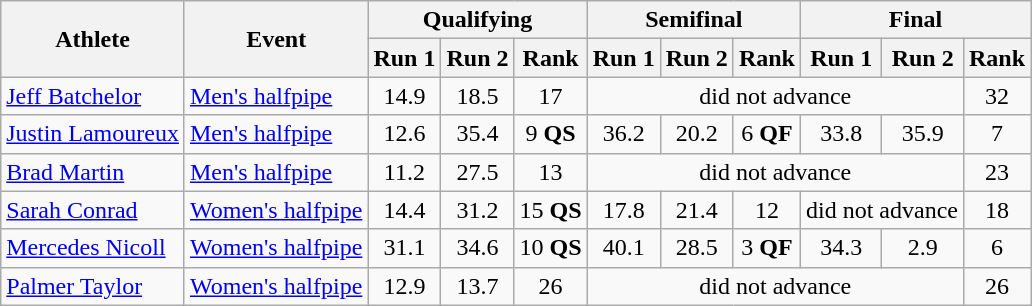<table class="wikitable">
<tr>
<th rowspan="2">Athlete</th>
<th rowspan="2">Event</th>
<th colspan="3">Qualifying</th>
<th colspan="3">Semifinal</th>
<th colspan="3">Final</th>
</tr>
<tr>
<th>Run 1</th>
<th>Run 2</th>
<th>Rank</th>
<th>Run 1</th>
<th>Run 2</th>
<th>Rank</th>
<th>Run 1</th>
<th>Run 2</th>
<th>Rank</th>
</tr>
<tr>
<td><a href='#'>Jeff Batchelor</a></td>
<td><a href='#'>Men's halfpipe</a></td>
<td align="center">14.9</td>
<td align="center">18.5</td>
<td align="center">17</td>
<td colspan=5 align="center">did not advance</td>
<td align="center">32</td>
</tr>
<tr>
<td><a href='#'>Justin Lamoureux</a></td>
<td><a href='#'>Men's halfpipe</a></td>
<td align="center">12.6</td>
<td align="center">35.4</td>
<td align="center">9 <strong>QS</strong></td>
<td align="center">36.2</td>
<td align="center">20.2</td>
<td align="center">6 <strong>QF</strong></td>
<td align="center">33.8</td>
<td align="center">35.9</td>
<td align="center">7</td>
</tr>
<tr>
<td><a href='#'>Brad Martin</a></td>
<td><a href='#'>Men's halfpipe</a></td>
<td align="center">11.2</td>
<td align="center">27.5</td>
<td align="center">13</td>
<td colspan=5 align="center">did not advance</td>
<td align="center">23</td>
</tr>
<tr>
<td><a href='#'>Sarah Conrad</a></td>
<td><a href='#'>Women's halfpipe</a></td>
<td align="center">14.4</td>
<td align="center">31.2</td>
<td align="center">15 <strong>QS</strong></td>
<td align="center">17.8</td>
<td align="center">21.4</td>
<td align="center">12</td>
<td colspan=2 align="center">did not advance</td>
<td align="center">18</td>
</tr>
<tr>
<td><a href='#'>Mercedes Nicoll</a></td>
<td><a href='#'>Women's halfpipe</a></td>
<td align="center">31.1</td>
<td align="center">34.6</td>
<td align="center">10 <strong>QS</strong></td>
<td align="center">40.1</td>
<td align="center">28.5</td>
<td align="center">3 <strong>QF</strong></td>
<td align="center">34.3</td>
<td align="center">2.9</td>
<td align="center">6</td>
</tr>
<tr>
<td><a href='#'>Palmer Taylor</a></td>
<td><a href='#'>Women's halfpipe</a></td>
<td align="center">12.9</td>
<td align="center">13.7</td>
<td align="center">26</td>
<td colspan=5 align="center">did not advance</td>
<td align="center">26</td>
</tr>
</table>
